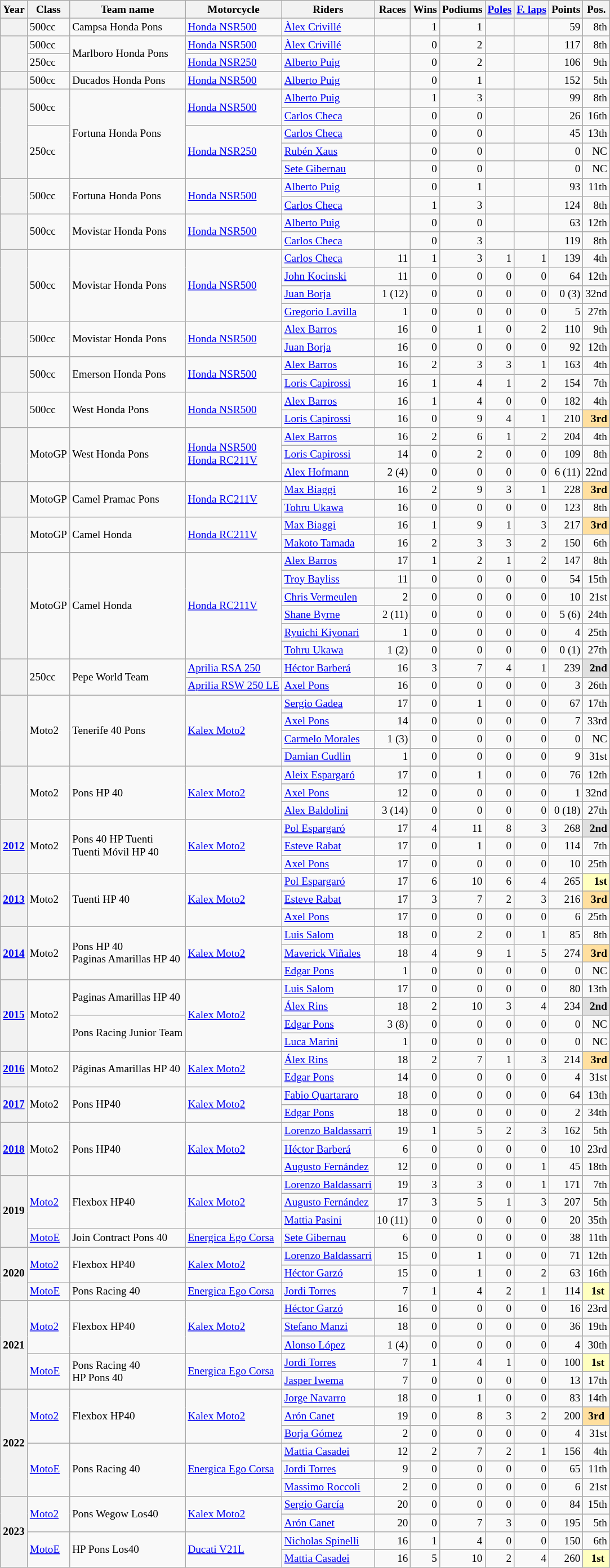<table class="wikitable" style="text-align:right; font-size:80%">
<tr>
<th scope="col">Year</th>
<th scope="col">Class</th>
<th scope="col">Team name</th>
<th scope="col">Motorcycle</th>
<th scope="col">Riders</th>
<th scope="col">Races</th>
<th scope="col">Wins</th>
<th scope="col">Podiums</th>
<th scope="col"><a href='#'>Poles</a></th>
<th scope="col"><a href='#'>F. laps</a></th>
<th scope="col">Points</th>
<th scope="col">Pos.</th>
</tr>
<tr>
<th scope="row"></th>
<td align="left">500cc</td>
<td align="left">Campsa Honda Pons</td>
<td align="left"><a href='#'>Honda NSR500</a></td>
<td align="left"> <a href='#'>Àlex Crivillé</a></td>
<td></td>
<td>1</td>
<td>1</td>
<td></td>
<td></td>
<td>59</td>
<td>8th</td>
</tr>
<tr>
<th scope="row" rowspan="2"></th>
<td align="left">500cc</td>
<td align="left" rowspan=2>Marlboro  Honda Pons</td>
<td align="left"><a href='#'>Honda NSR500</a></td>
<td align="left"> <a href='#'>Àlex Crivillé</a></td>
<td></td>
<td>0</td>
<td>2</td>
<td></td>
<td></td>
<td>117</td>
<td>8th</td>
</tr>
<tr>
<td align="left">250cc</td>
<td align="left"><a href='#'>Honda NSR250</a></td>
<td align="left"> <a href='#'>Alberto Puig</a></td>
<td></td>
<td>0</td>
<td>2</td>
<td></td>
<td></td>
<td>106</td>
<td>9th</td>
</tr>
<tr>
<th scope="row"></th>
<td align="left">500cc</td>
<td align="left">Ducados Honda Pons</td>
<td align="left"><a href='#'>Honda NSR500</a></td>
<td align="left"> <a href='#'>Alberto Puig</a></td>
<td></td>
<td>0</td>
<td>1</td>
<td></td>
<td></td>
<td>152</td>
<td>5th</td>
</tr>
<tr>
<th scope="row" rowspan="5"></th>
<td align="left" rowspan="2">500cc</td>
<td align="left" rowspan="5">Fortuna Honda Pons</td>
<td align="left" rowspan="2"><a href='#'>Honda NSR500</a></td>
<td align="left"> <a href='#'>Alberto Puig</a></td>
<td></td>
<td>1</td>
<td>3</td>
<td></td>
<td></td>
<td>99</td>
<td>8th</td>
</tr>
<tr>
<td align="left"> <a href='#'>Carlos Checa</a></td>
<td></td>
<td>0</td>
<td>0</td>
<td></td>
<td></td>
<td>26</td>
<td>16th</td>
</tr>
<tr>
<td align="left" rowspan="3">250cc</td>
<td align="left" rowspan="3"><a href='#'>Honda NSR250</a></td>
<td align="left"> <a href='#'>Carlos Checa</a></td>
<td></td>
<td>0</td>
<td>0</td>
<td></td>
<td></td>
<td>45</td>
<td>13th</td>
</tr>
<tr>
<td align="left"> <a href='#'>Rubén Xaus</a></td>
<td></td>
<td>0</td>
<td>0</td>
<td></td>
<td></td>
<td>0</td>
<td>NC</td>
</tr>
<tr>
<td align="left"> <a href='#'>Sete Gibernau</a></td>
<td></td>
<td>0</td>
<td>0</td>
<td></td>
<td></td>
<td>0</td>
<td>NC</td>
</tr>
<tr>
<th scope="row" rowspan="2"></th>
<td align="left" rowspan="2">500cc</td>
<td align="left" rowspan="2">Fortuna Honda Pons</td>
<td align="left" rowspan="2"><a href='#'>Honda NSR500</a></td>
<td align="left"> <a href='#'>Alberto Puig</a></td>
<td></td>
<td>0</td>
<td>1</td>
<td></td>
<td></td>
<td>93</td>
<td>11th</td>
</tr>
<tr>
<td align="left"> <a href='#'>Carlos Checa</a></td>
<td></td>
<td>1</td>
<td>3</td>
<td></td>
<td></td>
<td>124</td>
<td>8th</td>
</tr>
<tr>
<th scope="row" rowspan="2"></th>
<td align="left" rowspan="2">500cc</td>
<td align="left" rowspan="2">Movistar Honda Pons</td>
<td align="left" rowspan="2"><a href='#'>Honda NSR500</a></td>
<td align="left"> <a href='#'>Alberto Puig</a></td>
<td></td>
<td>0</td>
<td>0</td>
<td></td>
<td></td>
<td>63</td>
<td>12th</td>
</tr>
<tr>
<td align="left"> <a href='#'>Carlos Checa</a></td>
<td></td>
<td>0</td>
<td>3</td>
<td></td>
<td></td>
<td>119</td>
<td>8th</td>
</tr>
<tr>
<th scope="row" rowspan="4"></th>
<td align="left" rowspan="4">500cc</td>
<td align="left" rowspan="4">Movistar Honda Pons</td>
<td align="left" rowspan="4"><a href='#'>Honda NSR500</a></td>
<td align="left"> <a href='#'>Carlos Checa</a></td>
<td>11</td>
<td>1</td>
<td>3</td>
<td>1</td>
<td>1</td>
<td>139</td>
<td>4th</td>
</tr>
<tr>
<td align="left"> <a href='#'>John Kocinski</a></td>
<td>11</td>
<td>0</td>
<td>0</td>
<td>0</td>
<td>0</td>
<td>64</td>
<td>12th</td>
</tr>
<tr>
<td align="left"> <a href='#'>Juan Borja</a></td>
<td>1 (12)</td>
<td>0</td>
<td>0</td>
<td>0</td>
<td>0</td>
<td>0 (3)</td>
<td>32nd</td>
</tr>
<tr>
<td align="left"> <a href='#'>Gregorio Lavilla</a></td>
<td>1</td>
<td>0</td>
<td>0</td>
<td>0</td>
<td>0</td>
<td>5</td>
<td>27th</td>
</tr>
<tr>
<th scope="row" rowspan="2"></th>
<td align="left" rowspan="2">500cc</td>
<td align="left" rowspan="2">Movistar Honda Pons</td>
<td align="left" rowspan="2"><a href='#'>Honda NSR500</a></td>
<td align="left"> <a href='#'>Alex Barros</a></td>
<td>16</td>
<td>0</td>
<td>1</td>
<td>0</td>
<td>2</td>
<td>110</td>
<td>9th</td>
</tr>
<tr>
<td align="left"> <a href='#'>Juan Borja</a></td>
<td>16</td>
<td>0</td>
<td>0</td>
<td>0</td>
<td>0</td>
<td>92</td>
<td>12th</td>
</tr>
<tr>
<th scope="row" rowspan="2"></th>
<td align="left" rowspan="2">500cc</td>
<td align="left" rowspan="2">Emerson Honda Pons</td>
<td align="left" rowspan="2"><a href='#'>Honda NSR500</a></td>
<td align="left"> <a href='#'>Alex Barros</a></td>
<td>16</td>
<td>2</td>
<td>3</td>
<td>3</td>
<td>1</td>
<td>163</td>
<td>4th</td>
</tr>
<tr>
<td align="left"> <a href='#'>Loris Capirossi</a></td>
<td>16</td>
<td>1</td>
<td>4</td>
<td>1</td>
<td>2</td>
<td>154</td>
<td>7th</td>
</tr>
<tr>
<th scope="row" rowspan="2"></th>
<td align="left" rowspan="2">500cc</td>
<td align="left" rowspan="2">West Honda Pons</td>
<td align="left" rowspan="2"><a href='#'>Honda NSR500</a></td>
<td align="left"> <a href='#'>Alex Barros</a></td>
<td>16</td>
<td>1</td>
<td>4</td>
<td>0</td>
<td>0</td>
<td>182</td>
<td>4th</td>
</tr>
<tr>
<td align="left"> <a href='#'>Loris Capirossi</a></td>
<td>16</td>
<td>0</td>
<td>9</td>
<td>4</td>
<td>1</td>
<td>210</td>
<td style="background:#FFDF9F;"><strong>3rd</strong></td>
</tr>
<tr>
<th scope="row" rowspan="3"></th>
<td align="left" rowspan="3">MotoGP</td>
<td align="left" rowspan="3">West Honda Pons</td>
<td align="left" rowspan="3"><a href='#'>Honda NSR500</a><br><a href='#'>Honda RC211V</a></td>
<td align="left"> <a href='#'>Alex Barros</a></td>
<td>16</td>
<td>2</td>
<td>6</td>
<td>1</td>
<td>2</td>
<td>204</td>
<td>4th</td>
</tr>
<tr>
<td align="left"> <a href='#'>Loris Capirossi</a></td>
<td>14</td>
<td>0</td>
<td>2</td>
<td>0</td>
<td>0</td>
<td>109</td>
<td>8th</td>
</tr>
<tr>
<td align="left"> <a href='#'>Alex Hofmann</a></td>
<td>2 (4)</td>
<td>0</td>
<td>0</td>
<td>0</td>
<td>0</td>
<td>6 (11)</td>
<td>22nd</td>
</tr>
<tr>
<th scope="row" rowspan="2"></th>
<td align="left" rowspan="2">MotoGP</td>
<td align="left" rowspan="2">Camel Pramac Pons</td>
<td align="left" rowspan="2"><a href='#'>Honda RC211V</a></td>
<td align="left"> <a href='#'>Max Biaggi</a></td>
<td>16</td>
<td>2</td>
<td>9</td>
<td>3</td>
<td>1</td>
<td>228</td>
<td style="background:#FFDF9F;"><strong>3rd</strong></td>
</tr>
<tr>
<td align="left"> <a href='#'>Tohru Ukawa</a></td>
<td>16</td>
<td>0</td>
<td>0</td>
<td>0</td>
<td>0</td>
<td>123</td>
<td>8th</td>
</tr>
<tr>
<th scope="row" rowspan="2"></th>
<td align="left" rowspan="2">MotoGP</td>
<td align="left" rowspan="2">Camel Honda</td>
<td align="left" rowspan="2"><a href='#'>Honda RC211V</a></td>
<td align="left"> <a href='#'>Max Biaggi</a></td>
<td>16</td>
<td>1</td>
<td>9</td>
<td>1</td>
<td>3</td>
<td>217</td>
<td style="background:#FFDF9F;"><strong>3rd</strong></td>
</tr>
<tr>
<td align="left"> <a href='#'>Makoto Tamada</a></td>
<td>16</td>
<td>2</td>
<td>3</td>
<td>3</td>
<td>2</td>
<td>150</td>
<td>6th</td>
</tr>
<tr>
<th scope="row" rowspan="6"></th>
<td align="left" rowspan="6">MotoGP</td>
<td align="left" rowspan="6">Camel Honda</td>
<td align="left" rowspan="6"><a href='#'>Honda RC211V</a></td>
<td align="left"> <a href='#'>Alex Barros</a></td>
<td>17</td>
<td>1</td>
<td>2</td>
<td>1</td>
<td>2</td>
<td>147</td>
<td>8th</td>
</tr>
<tr>
<td align="left"> <a href='#'>Troy Bayliss</a></td>
<td>11</td>
<td>0</td>
<td>0</td>
<td>0</td>
<td>0</td>
<td>54</td>
<td>15th</td>
</tr>
<tr>
<td align="left"> <a href='#'>Chris Vermeulen</a></td>
<td>2</td>
<td>0</td>
<td>0</td>
<td>0</td>
<td>0</td>
<td>10</td>
<td>21st</td>
</tr>
<tr>
<td align="left"> <a href='#'>Shane Byrne</a></td>
<td>2 (11)</td>
<td>0</td>
<td>0</td>
<td>0</td>
<td>0</td>
<td>5 (6)</td>
<td>24th</td>
</tr>
<tr>
<td align="left"> <a href='#'>Ryuichi Kiyonari</a></td>
<td>1</td>
<td>0</td>
<td>0</td>
<td>0</td>
<td>0</td>
<td>4</td>
<td>25th</td>
</tr>
<tr>
<td align="left"> <a href='#'>Tohru Ukawa</a></td>
<td>1 (2)</td>
<td>0</td>
<td>0</td>
<td>0</td>
<td>0</td>
<td>0 (1)</td>
<td>27th</td>
</tr>
<tr>
<th scope="row" rowspan="2"></th>
<td align="left" rowspan="2">250cc</td>
<td align="left" rowspan="2">Pepe World Team</td>
<td align="left"><a href='#'>Aprilia RSA 250</a></td>
<td align="left"> <a href='#'>Héctor Barberá</a></td>
<td>16</td>
<td>3</td>
<td>7</td>
<td>4</td>
<td>1</td>
<td>239</td>
<td style="background:#DFDFDF;"><strong>2nd</strong></td>
</tr>
<tr>
<td align="left"><a href='#'>Aprilia RSW 250 LE</a></td>
<td align="left"> <a href='#'>Axel Pons</a></td>
<td>16</td>
<td>0</td>
<td>0</td>
<td>0</td>
<td>0</td>
<td>3</td>
<td>26th</td>
</tr>
<tr>
<th scope="row" rowspan="4"></th>
<td align="left" rowspan="4">Moto2</td>
<td align="left" rowspan="4">Tenerife 40 Pons</td>
<td align="left" rowspan="4"><a href='#'>Kalex Moto2</a></td>
<td align="left"> <a href='#'>Sergio Gadea</a></td>
<td>17</td>
<td>0</td>
<td>1</td>
<td>0</td>
<td>0</td>
<td>67</td>
<td>17th</td>
</tr>
<tr>
<td align="left"> <a href='#'>Axel Pons</a></td>
<td>14</td>
<td>0</td>
<td>0</td>
<td>0</td>
<td>0</td>
<td>7</td>
<td>33rd</td>
</tr>
<tr>
<td align="left"> <a href='#'>Carmelo Morales</a></td>
<td>1 (3)</td>
<td>0</td>
<td>0</td>
<td>0</td>
<td>0</td>
<td>0</td>
<td>NC</td>
</tr>
<tr>
<td align="left"> <a href='#'>Damian Cudlin</a></td>
<td>1</td>
<td>0</td>
<td>0</td>
<td>0</td>
<td>0</td>
<td>9</td>
<td>31st</td>
</tr>
<tr>
<th scope="row" rowspan="3"></th>
<td align="left" rowspan="3">Moto2</td>
<td align="left" rowspan="3">Pons HP 40</td>
<td align="left" rowspan="3"><a href='#'>Kalex Moto2</a></td>
<td align="left"> <a href='#'>Aleix Espargaró</a></td>
<td>17</td>
<td>0</td>
<td>1</td>
<td>0</td>
<td>0</td>
<td>76</td>
<td>12th</td>
</tr>
<tr>
<td align="left"> <a href='#'>Axel Pons</a></td>
<td>12</td>
<td>0</td>
<td>0</td>
<td>0</td>
<td>0</td>
<td>1</td>
<td>32nd</td>
</tr>
<tr>
<td align="left"> <a href='#'>Alex Baldolini</a></td>
<td>3 (14)</td>
<td>0</td>
<td>0</td>
<td>0</td>
<td>0</td>
<td>0 (18)</td>
<td>27th</td>
</tr>
<tr>
<th scope="row" rowspan="3"><a href='#'>2012</a></th>
<td align="left" rowspan="3">Moto2</td>
<td align="left" rowspan="3">Pons 40 HP Tuenti<br>Tuenti Móvil HP 40</td>
<td align="left" rowspan="3"><a href='#'>Kalex Moto2</a></td>
<td align="left"> <a href='#'>Pol Espargaró</a></td>
<td>17</td>
<td>4</td>
<td>11</td>
<td>8</td>
<td>3</td>
<td>268</td>
<td style="background:#DFDFDF;"><strong>2nd</strong></td>
</tr>
<tr>
<td align="left"> <a href='#'>Esteve Rabat</a></td>
<td>17</td>
<td>0</td>
<td>1</td>
<td>0</td>
<td>0</td>
<td>114</td>
<td>7th</td>
</tr>
<tr>
<td align="left"> <a href='#'>Axel Pons</a></td>
<td>17</td>
<td>0</td>
<td>0</td>
<td>0</td>
<td>0</td>
<td>10</td>
<td>25th</td>
</tr>
<tr>
<th scope="row" rowspan="3"><a href='#'>2013</a></th>
<td align="left" rowspan="3">Moto2</td>
<td align="left" rowspan="3">Tuenti HP 40</td>
<td align="left" rowspan="3"><a href='#'>Kalex Moto2</a></td>
<td align="left"> <a href='#'>Pol Espargaró</a></td>
<td>17</td>
<td>6</td>
<td>10</td>
<td>6</td>
<td>4</td>
<td>265</td>
<td style="background:#ffffbf;"><strong>1st</strong></td>
</tr>
<tr>
<td align="left"> <a href='#'>Esteve Rabat</a></td>
<td>17</td>
<td>3</td>
<td>7</td>
<td>2</td>
<td>3</td>
<td>216</td>
<td style="background:#ffdf9f;"><strong>3rd</strong></td>
</tr>
<tr>
<td align="left"> <a href='#'>Axel Pons</a></td>
<td>17</td>
<td>0</td>
<td>0</td>
<td>0</td>
<td>0</td>
<td>6</td>
<td>25th</td>
</tr>
<tr>
<th scope="row" rowspan="3"><a href='#'>2014</a></th>
<td align="left" rowspan="3">Moto2</td>
<td align="left" rowspan="3">Pons HP 40<br>Paginas Amarillas HP 40</td>
<td align="left" rowspan="3"><a href='#'>Kalex Moto2</a></td>
<td align="left"> <a href='#'>Luis Salom</a></td>
<td>18</td>
<td>0</td>
<td>2</td>
<td>0</td>
<td>1</td>
<td>85</td>
<td>8th</td>
</tr>
<tr>
<td align="left"> <a href='#'>Maverick Viñales</a></td>
<td>18</td>
<td>4</td>
<td>9</td>
<td>1</td>
<td>5</td>
<td>274</td>
<td style="background:#ffdf9f;"><strong>3rd</strong></td>
</tr>
<tr>
<td align="left"> <a href='#'>Edgar Pons</a></td>
<td>1</td>
<td>0</td>
<td>0</td>
<td>0</td>
<td>0</td>
<td>0</td>
<td>NC</td>
</tr>
<tr>
<th scope="row" rowspan="4"><a href='#'>2015</a></th>
<td align="left" rowspan="4">Moto2</td>
<td align="left" rowspan="2">Paginas Amarillas HP 40</td>
<td align="left" rowspan="4"><a href='#'>Kalex Moto2</a></td>
<td align="left"> <a href='#'>Luis Salom</a></td>
<td>17</td>
<td>0</td>
<td>0</td>
<td>0</td>
<td>0</td>
<td>80</td>
<td>13th</td>
</tr>
<tr>
<td align="left"> <a href='#'>Álex Rins</a></td>
<td>18</td>
<td>2</td>
<td>10</td>
<td>3</td>
<td>4</td>
<td>234</td>
<td style="background:#dfdfdf;"><strong>2nd</strong></td>
</tr>
<tr>
<td align="left" rowspan="2">Pons Racing Junior Team</td>
<td align="left"> <a href='#'>Edgar Pons</a></td>
<td>3 (8)</td>
<td>0</td>
<td>0</td>
<td>0</td>
<td>0</td>
<td>0</td>
<td>NC</td>
</tr>
<tr>
<td align="left"> <a href='#'>Luca Marini</a></td>
<td>1</td>
<td>0</td>
<td>0</td>
<td>0</td>
<td>0</td>
<td>0</td>
<td>NC</td>
</tr>
<tr>
<th scope="row" rowspan="2"><a href='#'>2016</a></th>
<td align="left" rowspan="2">Moto2</td>
<td align="left" rowspan="2">Páginas Amarillas HP 40</td>
<td align="left" rowspan="2"><a href='#'>Kalex Moto2</a></td>
<td align="left"> <a href='#'>Álex Rins</a></td>
<td>18</td>
<td>2</td>
<td>7</td>
<td>1</td>
<td>3</td>
<td>214</td>
<td style="background:#FFDF9F;"><strong>3rd</strong></td>
</tr>
<tr>
<td align="left"> <a href='#'>Edgar Pons</a></td>
<td>14</td>
<td>0</td>
<td>0</td>
<td>0</td>
<td>0</td>
<td>4</td>
<td>31st</td>
</tr>
<tr>
<th scope="row" rowspan="2"><a href='#'>2017</a></th>
<td align="left" rowspan="2">Moto2</td>
<td align="left" rowspan="2">Pons HP40</td>
<td align="left" rowspan="2"><a href='#'>Kalex Moto2</a></td>
<td align="left"> <a href='#'>Fabio Quartararo</a></td>
<td>18</td>
<td>0</td>
<td>0</td>
<td>0</td>
<td>0</td>
<td>64</td>
<td>13th</td>
</tr>
<tr>
<td align="left"> <a href='#'>Edgar Pons</a></td>
<td>18</td>
<td>0</td>
<td>0</td>
<td>0</td>
<td>0</td>
<td>2</td>
<td>34th</td>
</tr>
<tr>
<th scope="row" rowspan="3"><a href='#'>2018</a></th>
<td align="left" rowspan="3">Moto2</td>
<td align="left" rowspan="3">Pons HP40</td>
<td align="left" rowspan="3"><a href='#'>Kalex Moto2</a></td>
<td align="left"> <a href='#'>Lorenzo Baldassarri</a></td>
<td>19</td>
<td>1</td>
<td>5</td>
<td>2</td>
<td>3</td>
<td>162</td>
<td>5th</td>
</tr>
<tr>
<td align="left"> <a href='#'>Héctor Barberá</a></td>
<td>6</td>
<td>0</td>
<td>0</td>
<td>0</td>
<td>0</td>
<td>10</td>
<td>23rd</td>
</tr>
<tr>
<td align="left"> <a href='#'>Augusto Fernández</a></td>
<td>12</td>
<td>0</td>
<td>0</td>
<td>0</td>
<td>1</td>
<td>45</td>
<td>18th</td>
</tr>
<tr>
<th scope="row" rowspan="4">2019</th>
<td align="left" rowspan="3"><a href='#'>Moto2</a></td>
<td align="left" rowspan="3">Flexbox HP40</td>
<td align="left" rowspan="3"><a href='#'>Kalex Moto2</a></td>
<td align="left"> <a href='#'>Lorenzo Baldassarri</a></td>
<td>19</td>
<td>3</td>
<td>3</td>
<td>0</td>
<td>1</td>
<td>171</td>
<td>7th</td>
</tr>
<tr>
<td align="left"> <a href='#'>Augusto Fernández</a></td>
<td>17</td>
<td>3</td>
<td>5</td>
<td>1</td>
<td>3</td>
<td>207</td>
<td>5th</td>
</tr>
<tr>
<td align="left"> <a href='#'>Mattia Pasini</a></td>
<td>10 (11)</td>
<td>0</td>
<td>0</td>
<td>0</td>
<td>0</td>
<td>20</td>
<td>35th</td>
</tr>
<tr>
<td rowspan="1" align="left"><a href='#'>MotoE</a></td>
<td rowspan="1" align="left">Join Contract Pons 40</td>
<td rowspan="1" align="left"><a href='#'>Energica Ego Corsa</a></td>
<td align="left"> <a href='#'>Sete Gibernau</a></td>
<td>6</td>
<td>0</td>
<td>0</td>
<td>0</td>
<td>0</td>
<td>38</td>
<td>11th</td>
</tr>
<tr>
<th scope="row" rowspan="3">2020</th>
<td align="left" rowspan="2"><a href='#'>Moto2</a></td>
<td align="left" rowspan="2">Flexbox HP40</td>
<td align="left" rowspan="2"><a href='#'>Kalex Moto2</a></td>
<td align="left"> <a href='#'>Lorenzo Baldassarri</a></td>
<td>15</td>
<td>0</td>
<td>1</td>
<td>0</td>
<td>0</td>
<td>71</td>
<td>12th</td>
</tr>
<tr>
<td align="left"> <a href='#'>Héctor Garzó</a></td>
<td>15</td>
<td>0</td>
<td>1</td>
<td>0</td>
<td>2</td>
<td>63</td>
<td>16th</td>
</tr>
<tr>
<td rowspan="1" align="left"><a href='#'>MotoE</a></td>
<td rowspan="1" align="left">Pons Racing 40</td>
<td rowspan="1" align="left"><a href='#'>Energica Ego Corsa</a></td>
<td align="left"> <a href='#'>Jordi Torres</a></td>
<td>7</td>
<td>1</td>
<td>4</td>
<td>2</td>
<td>1</td>
<td>114</td>
<td style="background:#ffffbf;"> <strong>1st</strong> </td>
</tr>
<tr>
<th scope="row" rowspan="5">2021</th>
<td align="left" rowspan="3"><a href='#'>Moto2</a></td>
<td align="left" rowspan="3">Flexbox HP40</td>
<td align="left" rowspan="3"><a href='#'>Kalex Moto2</a></td>
<td align="left"> <a href='#'>Héctor Garzó</a></td>
<td>16</td>
<td>0</td>
<td>0</td>
<td>0</td>
<td>0</td>
<td>16</td>
<td>23rd</td>
</tr>
<tr>
<td align="left"> <a href='#'>Stefano Manzi</a></td>
<td>18</td>
<td>0</td>
<td>0</td>
<td>0</td>
<td>0</td>
<td>36</td>
<td>19th</td>
</tr>
<tr>
<td align="left"> <a href='#'>Alonso López</a></td>
<td>1 (4)</td>
<td>0</td>
<td>0</td>
<td>0</td>
<td>0</td>
<td>4</td>
<td>30th</td>
</tr>
<tr>
<td rowspan="2" align="left"><a href='#'>MotoE</a></td>
<td rowspan="2" align="left">Pons Racing 40<br>HP Pons 40</td>
<td rowspan="2" align="left"><a href='#'>Energica Ego Corsa</a></td>
<td align="left"> <a href='#'>Jordi Torres</a></td>
<td>7</td>
<td>1</td>
<td>4</td>
<td>1</td>
<td>0</td>
<td>100</td>
<td style="background:#ffffbf;"> <strong>1st</strong> </td>
</tr>
<tr>
<td align="left"> <a href='#'>Jasper Iwema</a></td>
<td>7</td>
<td>0</td>
<td>0</td>
<td>0</td>
<td>0</td>
<td>13</td>
<td>17th</td>
</tr>
<tr>
<th scope="row" rowspan="6">2022</th>
<td align="left" rowspan="3"><a href='#'>Moto2</a></td>
<td align="left" rowspan="3">Flexbox HP40</td>
<td align="left" rowspan="3"><a href='#'>Kalex Moto2</a></td>
<td align="left"> <a href='#'>Jorge Navarro</a></td>
<td>18</td>
<td>0</td>
<td>1</td>
<td>0</td>
<td>0</td>
<td>83</td>
<td>14th</td>
</tr>
<tr>
<td align="left"> <a href='#'>Arón Canet</a></td>
<td>19</td>
<td>0</td>
<td>8</td>
<td>3</td>
<td>2</td>
<td>200</td>
<td style="background:#ffdf9f;"> <strong>3rd</strong> </td>
</tr>
<tr>
<td align="left"> <a href='#'>Borja Gómez</a></td>
<td>2</td>
<td>0</td>
<td>0</td>
<td>0</td>
<td>0</td>
<td>4</td>
<td>31st</td>
</tr>
<tr>
<td rowspan="3" align="left"><a href='#'>MotoE</a></td>
<td rowspan="3" align="left">Pons Racing 40</td>
<td rowspan="3" align="left"><a href='#'>Energica Ego Corsa</a></td>
<td align="left"> <a href='#'>Mattia Casadei</a></td>
<td>12</td>
<td>2</td>
<td>7</td>
<td>2</td>
<td>1</td>
<td>156</td>
<td>4th</td>
</tr>
<tr>
<td align="left"> <a href='#'>Jordi Torres</a></td>
<td>9</td>
<td>0</td>
<td>0</td>
<td>0</td>
<td>0</td>
<td>65</td>
<td>11th</td>
</tr>
<tr>
<td align="left"> <a href='#'>Massimo Roccoli</a></td>
<td>2</td>
<td>0</td>
<td>0</td>
<td>0</td>
<td>0</td>
<td>6</td>
<td>21st</td>
</tr>
<tr>
<th scope="row" rowspan="4">2023</th>
<td align="left" rowspan="2"><a href='#'>Moto2</a></td>
<td align="left" rowspan="2">Pons Wegow Los40</td>
<td align="left" rowspan="2"><a href='#'>Kalex Moto2</a></td>
<td align="left"> <a href='#'>Sergio García</a></td>
<td>20</td>
<td>0</td>
<td>0</td>
<td>0</td>
<td>0</td>
<td>84</td>
<td>15th</td>
</tr>
<tr>
<td align="left"> <a href='#'>Arón Canet</a></td>
<td>20</td>
<td>0</td>
<td>7</td>
<td>3</td>
<td>0</td>
<td>195</td>
<td>5th</td>
</tr>
<tr>
<td rowspan="2" align="left"><a href='#'>MotoE</a></td>
<td rowspan="2" align="left">HP Pons Los40</td>
<td rowspan="2" align="left"><a href='#'>Ducati V21L</a></td>
<td align="left"> <a href='#'>Nicholas Spinelli</a></td>
<td>16</td>
<td>1</td>
<td>4</td>
<td>0</td>
<td>0</td>
<td>150</td>
<td>6th</td>
</tr>
<tr>
<td align="left"> <a href='#'>Mattia Casadei</a></td>
<td>16</td>
<td>5</td>
<td>10</td>
<td>2</td>
<td>4</td>
<td>260</td>
<td style="background:#ffffbf;"> <strong>1st</strong> </td>
</tr>
</table>
